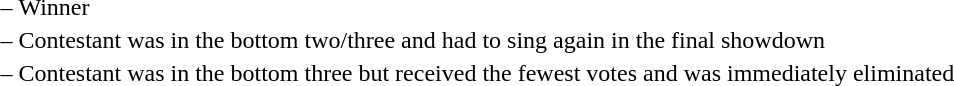<table>
<tr>
<td> –</td>
<td>Winner</td>
</tr>
<tr>
<td> –</td>
<td>Contestant was in the bottom two/three and had to sing again in the final showdown</td>
</tr>
<tr>
<td> –</td>
<td>Contestant was in the bottom three but received the fewest votes and was immediately eliminated</td>
</tr>
<tr>
<td></td>
</tr>
</table>
